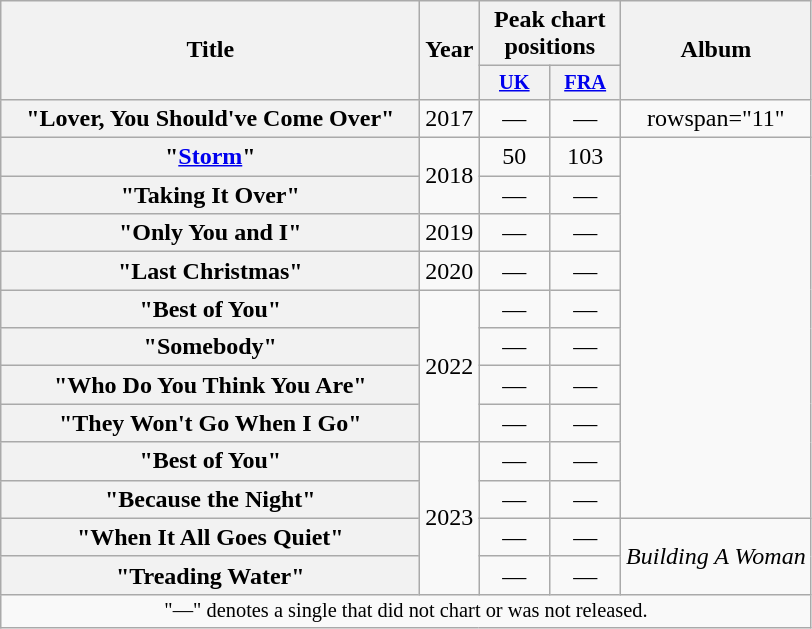<table class="wikitable plainrowheaders" style="text-align:center;">
<tr>
<th scope="col" rowspan="2" style="width:17em;">Title</th>
<th scope="col" rowspan="2" style="width:1em;">Year</th>
<th scope="col" colspan="2">Peak chart positions</th>
<th scope="col" rowspan="2">Album</th>
</tr>
<tr>
<th scope="col" style="width:3em;font-size:85%;"><a href='#'>UK</a><br></th>
<th scope="col" style="width:3em;font-size:85%;"><a href='#'>FRA</a><br></th>
</tr>
<tr>
<th scope="row">"Lover, You Should've Come Over"</th>
<td>2017</td>
<td>—</td>
<td>—</td>
<td>rowspan="11" </td>
</tr>
<tr>
<th scope="row">"<a href='#'>Storm</a>"</th>
<td rowspan="2">2018</td>
<td>50</td>
<td>103</td>
</tr>
<tr>
<th scope="row">"Taking It Over"</th>
<td>—</td>
<td>—</td>
</tr>
<tr>
<th scope="row">"Only You and I"</th>
<td>2019</td>
<td>—</td>
<td>—</td>
</tr>
<tr>
<th scope="row">"Last Christmas"</th>
<td>2020</td>
<td>—</td>
<td>—</td>
</tr>
<tr>
<th scope="row">"Best of You"</th>
<td rowspan="4">2022</td>
<td>—</td>
<td>—</td>
</tr>
<tr>
<th scope="row">"Somebody"</th>
<td>—</td>
<td>—</td>
</tr>
<tr>
<th scope="row">"Who Do You Think You Are"</th>
<td>—</td>
<td>—</td>
</tr>
<tr>
<th scope="row">"They Won't Go When I Go"</th>
<td>—</td>
<td>—</td>
</tr>
<tr>
<th scope="row">"Best of You"</th>
<td rowspan="4">2023</td>
<td>—</td>
<td>—</td>
</tr>
<tr>
<th scope="row">"Because the Night"</th>
<td>—</td>
<td>—</td>
</tr>
<tr>
<th scope="row">"When It All Goes Quiet"</th>
<td>—</td>
<td>—</td>
<td rowspan="2"><em>Building A Woman</em></td>
</tr>
<tr>
<th scope="row">"Treading Water"</th>
<td>—</td>
<td>—</td>
</tr>
<tr>
<td colspan="5" style="font-size:85%">"—" denotes a single that did not chart or was not released.</td>
</tr>
</table>
